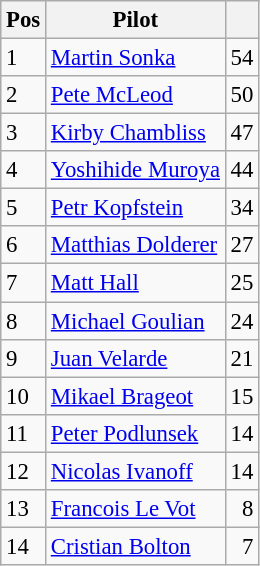<table class="wikitable" style="font-size: 95%;">
<tr>
<th>Pos</th>
<th>Pilot</th>
<th></th>
</tr>
<tr>
<td>1</td>
<td> <a href='#'>Martin Sonka</a></td>
<td align="right">54</td>
</tr>
<tr>
<td>2</td>
<td> <a href='#'>Pete McLeod</a></td>
<td align="right">50</td>
</tr>
<tr>
<td>3</td>
<td> <a href='#'>Kirby Chambliss</a></td>
<td align="right">47</td>
</tr>
<tr>
<td>4</td>
<td> <a href='#'>Yoshihide Muroya</a></td>
<td align="right">44</td>
</tr>
<tr>
<td>5</td>
<td> <a href='#'>Petr Kopfstein</a></td>
<td align="right">34</td>
</tr>
<tr>
<td>6</td>
<td> <a href='#'>Matthias Dolderer</a></td>
<td align="right">27</td>
</tr>
<tr>
<td>7</td>
<td> <a href='#'>Matt Hall</a></td>
<td align="right">25</td>
</tr>
<tr>
<td>8</td>
<td> <a href='#'>Michael Goulian</a></td>
<td align="right">24</td>
</tr>
<tr>
<td>9</td>
<td> <a href='#'>Juan Velarde</a></td>
<td align="right">21</td>
</tr>
<tr>
<td>10</td>
<td> <a href='#'>Mikael Brageot</a></td>
<td align="right">15</td>
</tr>
<tr>
<td>11</td>
<td> <a href='#'>Peter Podlunsek</a></td>
<td align="right">14</td>
</tr>
<tr>
<td>12</td>
<td> <a href='#'>Nicolas Ivanoff</a></td>
<td align="right">14</td>
</tr>
<tr>
<td>13</td>
<td> <a href='#'>Francois Le Vot</a></td>
<td align="right">8</td>
</tr>
<tr>
<td>14</td>
<td> <a href='#'>Cristian Bolton</a></td>
<td align="right">7</td>
</tr>
</table>
